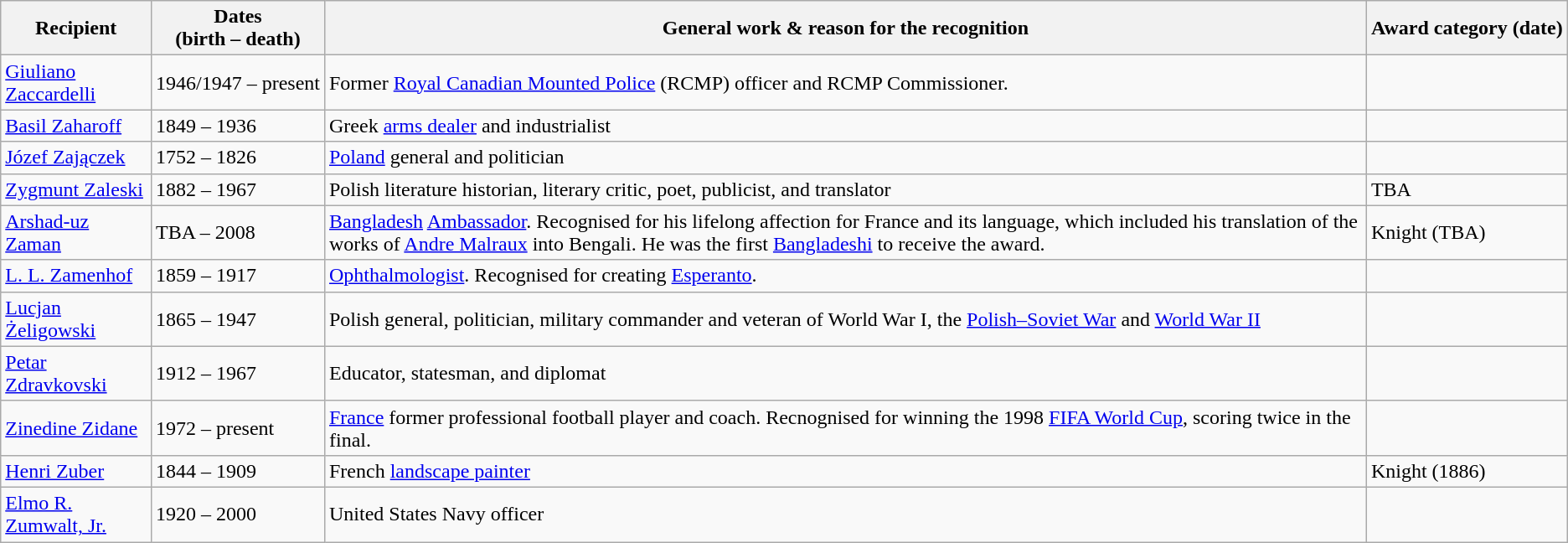<table class="wikitable sortable static-row-numbers"|>
<tr>
<th>Recipient</th>
<th style="white-space: nowrap;">Dates<br>(birth – death)</th>
<th>General work & reason for the recognition</th>
<th style="white-space: nowrap">Award category (date)</th>
</tr>
<tr>
<td><a href='#'>Giuliano Zaccardelli</a></td>
<td style="white-space: nowrap">1946/1947 – present</td>
<td>Former <a href='#'>Royal Canadian Mounted Police</a> (RCMP) officer and RCMP Commissioner.</td>
<td style="white-space: nowrap; text-align:left"></td>
</tr>
<tr>
<td><a href='#'>Basil Zaharoff</a></td>
<td>1849 – 1936</td>
<td>Greek <a href='#'>arms dealer</a> and industrialist</td>
<td style="white-space: nowrap; text-align:left"></td>
</tr>
<tr>
<td><a href='#'>Józef Zajączek</a></td>
<td>1752 – 1826</td>
<td><a href='#'>Poland</a> general and politician</td>
<td style="white-space: nowrap; text-align:left"></td>
</tr>
<tr>
<td><a href='#'>Zygmunt Zaleski</a></td>
<td>1882 – 1967</td>
<td>Polish literature historian, literary critic, poet, publicist, and translator</td>
<td style="white-space: nowrap; text-align:left">TBA</td>
</tr>
<tr>
<td><a href='#'>Arshad-uz Zaman</a></td>
<td>TBA – 2008</td>
<td><a href='#'>Bangladesh</a> <a href='#'>Ambassador</a>. Recognised for his lifelong affection for France and its language, which included his translation of the works of <a href='#'>Andre Malraux</a> into Bengali. He was the first <a href='#'>Bangladeshi</a> to receive the award.</td>
<td style="white-space: nowrap; text-align:left">Knight (TBA)</td>
</tr>
<tr>
<td><a href='#'>L. L. Zamenhof</a></td>
<td>1859 – 1917</td>
<td><a href='#'>Ophthalmologist</a>. Recognised for creating <a href='#'>Esperanto</a>.</td>
<td style="white-space: nowrap; text-align:left"></td>
</tr>
<tr>
<td><a href='#'>Lucjan Żeligowski</a></td>
<td>1865 – 1947</td>
<td>Polish general, politician, military commander and veteran of World War I, the <a href='#'>Polish–Soviet War</a> and <a href='#'>World War II</a></td>
<td style="white-space: nowrap; text-align:left"></td>
</tr>
<tr>
<td><a href='#'>Petar Zdravkovski</a></td>
<td>1912 – 1967</td>
<td>Educator, statesman, and diplomat</td>
<td style="white-space: nowrap; text-align:left"></td>
</tr>
<tr>
<td><a href='#'>Zinedine Zidane</a></td>
<td>1972 – present</td>
<td><a href='#'>France</a> former professional football player and coach. Recnognised for winning the 1998 <a href='#'>FIFA World Cup</a>, scoring twice in the final.</td>
<td style="white-space: nowrap; text-align:left"></td>
</tr>
<tr>
<td><a href='#'>Henri Zuber</a></td>
<td>1844 – 1909</td>
<td>French <a href='#'>landscape painter</a></td>
<td style="white-space: nowrap; text-align:left">Knight (1886)</td>
</tr>
<tr>
<td><a href='#'>Elmo R. Zumwalt, Jr.</a></td>
<td>1920 – 2000</td>
<td>United States Navy officer</td>
<td style="white-space: nowrap; text-align:left"></td>
</tr>
</table>
